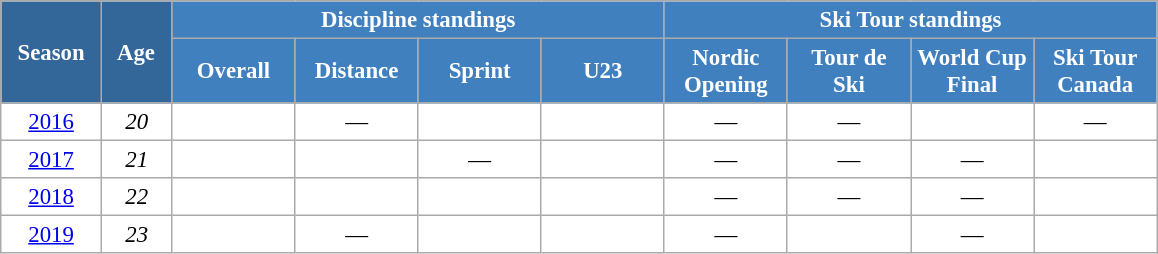<table class="wikitable" style="font-size:95%; text-align:center; border:grey solid 1px; border-collapse:collapse; background:#ffffff;">
<tr>
<th style="background-color:#369; color:white; width:60px;" rowspan="2"> Season </th>
<th style="background-color:#369; color:white; width:40px;" rowspan="2"> Age </th>
<th style="background-color:#4180be; color:white;" colspan="4">Discipline standings</th>
<th style="background-color:#4180be; color:white;" colspan="4">Ski Tour standings</th>
</tr>
<tr>
<th style="background-color:#4180be; color:white; width:75px;">Overall</th>
<th style="background-color:#4180be; color:white; width:75px;">Distance</th>
<th style="background-color:#4180be; color:white; width:75px;">Sprint</th>
<th style="background-color:#4180be; color:white; width:75px;">U23</th>
<th style="background-color:#4180be; color:white; width:75px;">Nordic<br>Opening</th>
<th style="background-color:#4180be; color:white; width:75px;">Tour de<br>Ski</th>
<th style="background-color:#4180be; color:white; width:75px;">World Cup<br>Final</th>
<th style="background-color:#4180be; color:white; width:75px;">Ski Tour<br>Canada</th>
</tr>
<tr>
<td><a href='#'>2016</a></td>
<td><em>20</em></td>
<td></td>
<td>—</td>
<td></td>
<td></td>
<td>—</td>
<td>—</td>
<td></td>
<td>—</td>
</tr>
<tr>
<td><a href='#'>2017</a></td>
<td><em>21</em></td>
<td></td>
<td></td>
<td>—</td>
<td></td>
<td>—</td>
<td>—</td>
<td>—</td>
<td></td>
</tr>
<tr>
<td><a href='#'>2018</a></td>
<td><em>22</em></td>
<td></td>
<td></td>
<td></td>
<td></td>
<td>—</td>
<td>—</td>
<td>—</td>
<td></td>
</tr>
<tr>
<td><a href='#'>2019</a></td>
<td><em>23</em></td>
<td></td>
<td>—</td>
<td></td>
<td></td>
<td>—</td>
<td></td>
<td>—</td>
<td></td>
</tr>
</table>
